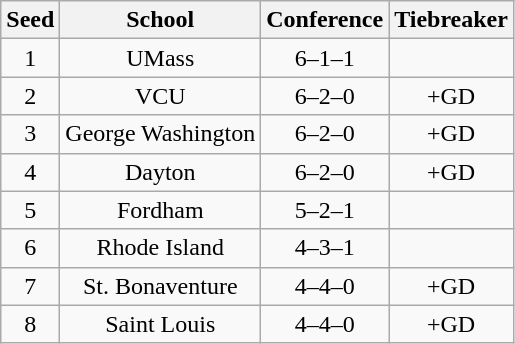<table class="wikitable" style="text-align:center">
<tr>
<th>Seed</th>
<th>School</th>
<th>Conference</th>
<th>Tiebreaker</th>
</tr>
<tr>
<td>1</td>
<td>UMass</td>
<td>6–1–1</td>
<td></td>
</tr>
<tr>
<td>2</td>
<td>VCU</td>
<td>6–2–0</td>
<td>+GD</td>
</tr>
<tr>
<td>3</td>
<td>George Washington</td>
<td>6–2–0</td>
<td>+GD</td>
</tr>
<tr>
<td>4</td>
<td>Dayton</td>
<td>6–2–0</td>
<td>+GD</td>
</tr>
<tr>
<td>5</td>
<td>Fordham</td>
<td>5–2–1</td>
<td></td>
</tr>
<tr>
<td>6</td>
<td>Rhode Island</td>
<td>4–3–1</td>
<td></td>
</tr>
<tr>
<td>7</td>
<td>St. Bonaventure</td>
<td>4–4–0</td>
<td>+GD</td>
</tr>
<tr>
<td>8</td>
<td>Saint Louis</td>
<td>4–4–0</td>
<td>+GD</td>
</tr>
</table>
